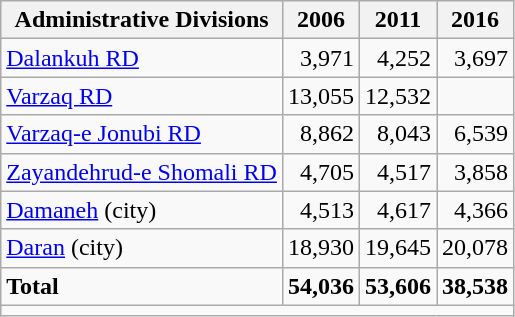<table class="wikitable">
<tr>
<th>Administrative Divisions</th>
<th>2006</th>
<th>2011</th>
<th>2016</th>
</tr>
<tr>
<td><a href='#'>Dalankuh RD</a></td>
<td style="text-align: right;">3,971</td>
<td style="text-align: right;">4,252</td>
<td style="text-align: right;">3,697</td>
</tr>
<tr>
<td><a href='#'>Varzaq RD</a></td>
<td style="text-align: right;">13,055</td>
<td style="text-align: right;">12,532</td>
<td style="text-align: right;"></td>
</tr>
<tr>
<td><a href='#'>Varzaq-e Jonubi RD</a></td>
<td style="text-align: right;">8,862</td>
<td style="text-align: right;">8,043</td>
<td style="text-align: right;">6,539</td>
</tr>
<tr>
<td><a href='#'>Zayandehrud-e Shomali RD</a></td>
<td style="text-align: right;">4,705</td>
<td style="text-align: right;">4,517</td>
<td style="text-align: right;">3,858</td>
</tr>
<tr>
<td><a href='#'>Damaneh</a> (city)</td>
<td style="text-align: right;">4,513</td>
<td style="text-align: right;">4,617</td>
<td style="text-align: right;">4,366</td>
</tr>
<tr>
<td><a href='#'>Daran</a> (city)</td>
<td style="text-align: right;">18,930</td>
<td style="text-align: right;">19,645</td>
<td style="text-align: right;">20,078</td>
</tr>
<tr>
<td><strong>Total</strong></td>
<td style="text-align: right;"><strong>54,036</strong></td>
<td style="text-align: right;"><strong>53,606</strong></td>
<td style="text-align: right;"><strong>38,538</strong></td>
</tr>
<tr>
<td colspan=4></td>
</tr>
</table>
